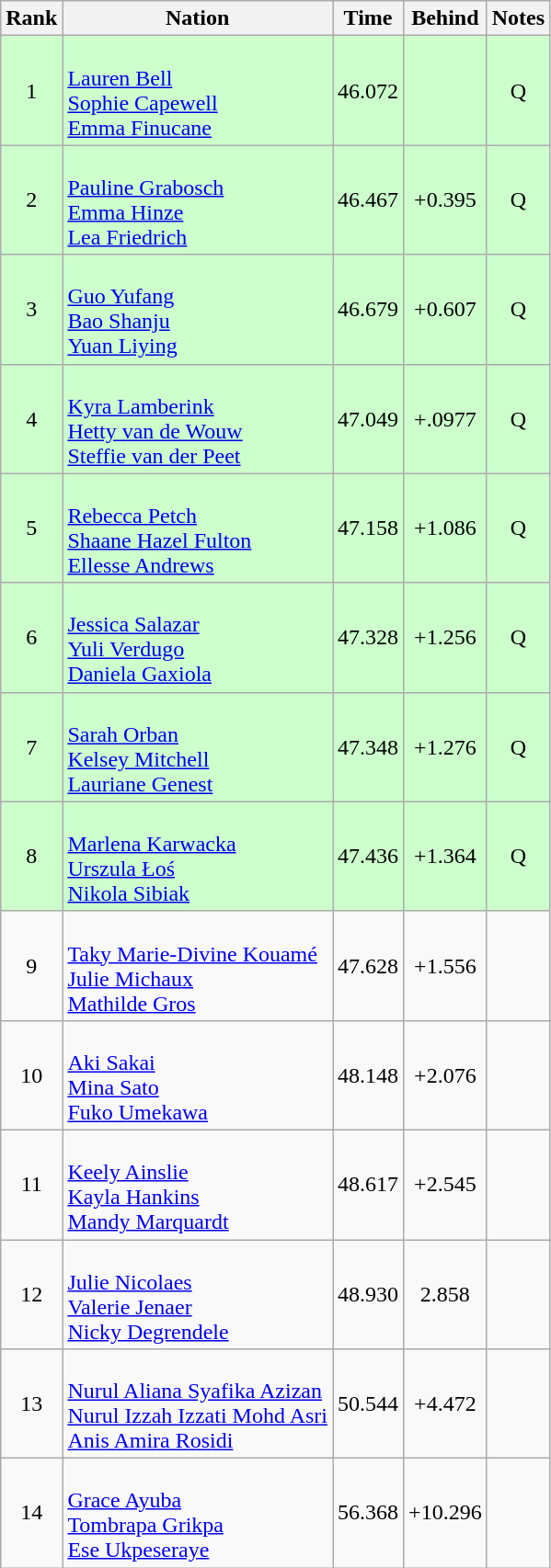<table class="wikitable sortable" style="text-align:center">
<tr>
<th>Rank</th>
<th>Nation</th>
<th>Time</th>
<th>Behind</th>
<th>Notes</th>
</tr>
<tr bgcolor=ccffcc>
<td>1</td>
<td align=left><br><a href='#'>Lauren Bell</a><br><a href='#'>Sophie Capewell</a><br><a href='#'>Emma Finucane</a></td>
<td>46.072</td>
<td></td>
<td>Q</td>
</tr>
<tr bgcolor=ccffcc>
<td>2</td>
<td align=left><br><a href='#'>Pauline Grabosch</a><br><a href='#'>Emma Hinze</a><br><a href='#'>Lea Friedrich</a></td>
<td>46.467</td>
<td>+0.395</td>
<td>Q</td>
</tr>
<tr bgcolor=ccffcc>
<td>3</td>
<td align=left><br><a href='#'>Guo Yufang</a><br><a href='#'>Bao Shanju</a><br><a href='#'>Yuan Liying</a></td>
<td>46.679</td>
<td>+0.607</td>
<td>Q</td>
</tr>
<tr bgcolor=ccffcc>
<td>4</td>
<td align=left><br><a href='#'>Kyra Lamberink</a><br><a href='#'>Hetty van de Wouw</a><br><a href='#'>Steffie van der Peet</a></td>
<td>47.049</td>
<td>+.0977</td>
<td>Q</td>
</tr>
<tr bgcolor=ccffcc>
<td>5</td>
<td align=left><br><a href='#'>Rebecca Petch</a><br><a href='#'>Shaane Hazel Fulton</a><br><a href='#'>Ellesse Andrews</a></td>
<td>47.158</td>
<td>+1.086</td>
<td>Q</td>
</tr>
<tr bgcolor=ccffcc>
<td>6</td>
<td align=left><br><a href='#'>Jessica Salazar</a><br><a href='#'>Yuli Verdugo</a><br><a href='#'>Daniela Gaxiola</a></td>
<td>47.328</td>
<td>+1.256</td>
<td>Q</td>
</tr>
<tr bgcolor=ccffcc>
<td>7</td>
<td align=left><br><a href='#'>Sarah Orban</a><br><a href='#'>Kelsey Mitchell</a><br><a href='#'>Lauriane Genest</a></td>
<td>47.348</td>
<td>+1.276</td>
<td>Q</td>
</tr>
<tr bgcolor=ccffcc>
<td>8</td>
<td align=left><br><a href='#'>Marlena Karwacka</a><br><a href='#'>Urszula Łoś</a><br><a href='#'>Nikola Sibiak</a></td>
<td>47.436</td>
<td>+1.364</td>
<td>Q</td>
</tr>
<tr>
<td>9</td>
<td align=left><br><a href='#'>Taky Marie-Divine Kouamé</a><br><a href='#'>Julie Michaux</a><br><a href='#'>Mathilde Gros</a></td>
<td>47.628</td>
<td>+1.556</td>
<td></td>
</tr>
<tr>
<td>10</td>
<td align=left><br><a href='#'>Aki Sakai</a><br><a href='#'>Mina Sato</a><br><a href='#'>Fuko Umekawa</a></td>
<td>48.148</td>
<td>+2.076</td>
<td></td>
</tr>
<tr>
<td>11</td>
<td align=left><br><a href='#'>Keely Ainslie</a><br><a href='#'>Kayla Hankins</a><br><a href='#'>Mandy Marquardt</a></td>
<td>48.617</td>
<td>+2.545</td>
<td></td>
</tr>
<tr>
<td>12</td>
<td align=left><br><a href='#'>Julie Nicolaes</a><br><a href='#'>Valerie Jenaer</a><br><a href='#'>Nicky Degrendele</a></td>
<td>48.930</td>
<td>2.858</td>
<td></td>
</tr>
<tr>
<td>13</td>
<td align=left><br><a href='#'>Nurul Aliana Syafika Azizan</a><br><a href='#'>Nurul Izzah Izzati Mohd Asri</a><br><a href='#'>Anis Amira Rosidi</a></td>
<td>50.544</td>
<td>+4.472</td>
<td></td>
</tr>
<tr>
<td>14</td>
<td align=left><br><a href='#'>Grace Ayuba</a><br><a href='#'>Tombrapa Grikpa</a><br><a href='#'>Ese Ukpeseraye</a></td>
<td>56.368</td>
<td>+10.296</td>
<td></td>
</tr>
</table>
